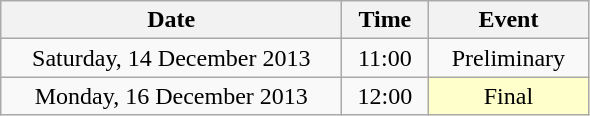<table class = "wikitable" style="text-align:center;">
<tr>
<th width=220>Date</th>
<th width=50>Time</th>
<th width=100>Event</th>
</tr>
<tr>
<td>Saturday, 14 December 2013</td>
<td>11:00</td>
<td>Preliminary</td>
</tr>
<tr>
<td>Monday, 16 December 2013</td>
<td>12:00</td>
<td bgcolor=ffffcc>Final</td>
</tr>
</table>
